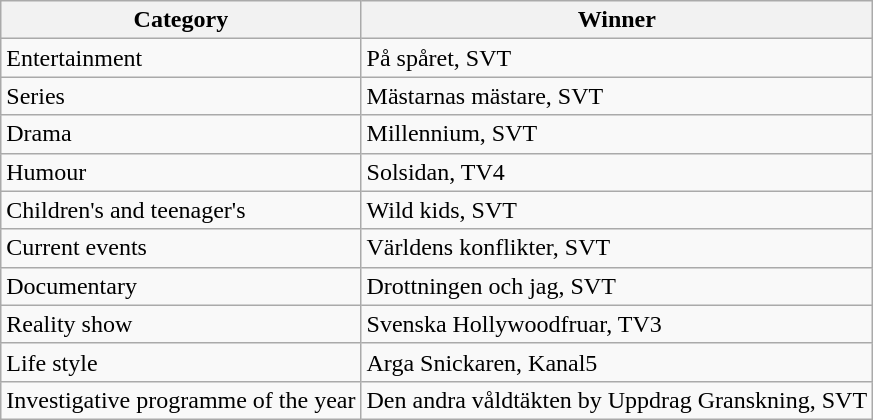<table class="wikitable">
<tr>
<th>Category</th>
<th>Winner</th>
</tr>
<tr>
<td>Entertainment</td>
<td>På spåret, SVT</td>
</tr>
<tr>
<td>Series</td>
<td>Mästarnas mästare, SVT</td>
</tr>
<tr>
<td>Drama</td>
<td>Millennium, SVT</td>
</tr>
<tr>
<td>Humour</td>
<td>Solsidan, TV4</td>
</tr>
<tr>
<td>Children's and teenager's</td>
<td>Wild kids, SVT</td>
</tr>
<tr>
<td>Current events</td>
<td>Världens konflikter, SVT</td>
</tr>
<tr>
<td>Documentary</td>
<td>Drottningen och jag, SVT</td>
</tr>
<tr>
<td>Reality show</td>
<td>Svenska Hollywoodfruar, TV3</td>
</tr>
<tr>
<td>Life style</td>
<td>Arga Snickaren, Kanal5</td>
</tr>
<tr>
<td>Investigative programme of the year</td>
<td>Den andra våldtäkten by Uppdrag Granskning, SVT</td>
</tr>
</table>
